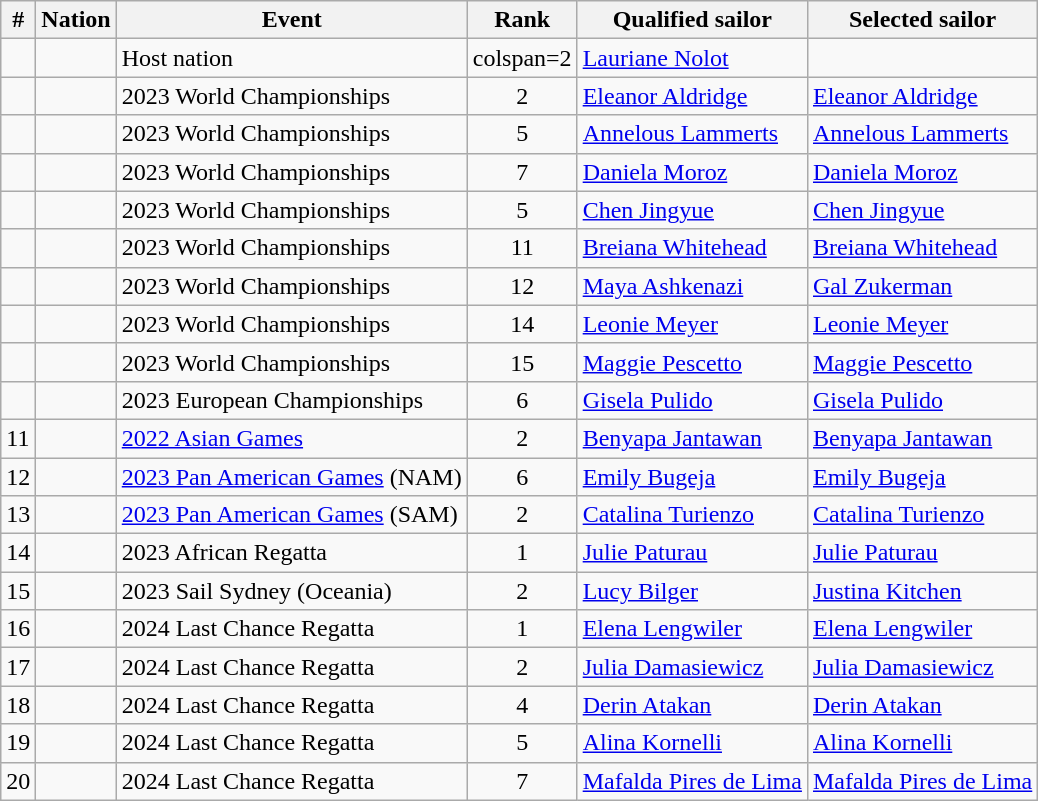<table class="sortable wikitable">
<tr>
<th>#</th>
<th>Nation</th>
<th>Event</th>
<th>Rank</th>
<th>Qualified sailor</th>
<th>Selected sailor</th>
</tr>
<tr>
<td></td>
<td></td>
<td>Host nation</td>
<td>colspan=2 </td>
<td><a href='#'>Lauriane Nolot</a></td>
</tr>
<tr>
<td></td>
<td></td>
<td>2023 World Championships</td>
<td align=center>2</td>
<td><a href='#'>Eleanor Aldridge</a></td>
<td><a href='#'>Eleanor Aldridge</a></td>
</tr>
<tr>
<td></td>
<td></td>
<td>2023 World Championships</td>
<td align=center>5</td>
<td><a href='#'>Annelous Lammerts</a></td>
<td><a href='#'>Annelous Lammerts</a></td>
</tr>
<tr>
<td></td>
<td></td>
<td>2023 World Championships</td>
<td align=center>7</td>
<td><a href='#'>Daniela Moroz</a></td>
<td><a href='#'>Daniela Moroz</a></td>
</tr>
<tr>
<td></td>
<td></td>
<td>2023 World Championships</td>
<td align=center>5</td>
<td><a href='#'>Chen Jingyue</a></td>
<td><a href='#'>Chen Jingyue</a></td>
</tr>
<tr>
<td></td>
<td></td>
<td>2023 World Championships</td>
<td align=center>11</td>
<td><a href='#'>Breiana Whitehead</a></td>
<td><a href='#'>Breiana Whitehead</a></td>
</tr>
<tr>
<td></td>
<td></td>
<td>2023 World Championships</td>
<td align=center>12</td>
<td><a href='#'>Maya Ashkenazi</a></td>
<td><a href='#'>Gal Zukerman</a></td>
</tr>
<tr>
<td></td>
<td></td>
<td>2023 World Championships</td>
<td align=center>14</td>
<td><a href='#'>Leonie Meyer</a></td>
<td><a href='#'>Leonie Meyer</a></td>
</tr>
<tr>
<td></td>
<td></td>
<td>2023 World Championships</td>
<td align=center>15</td>
<td><a href='#'>Maggie Pescetto</a></td>
<td><a href='#'>Maggie Pescetto</a></td>
</tr>
<tr>
<td></td>
<td></td>
<td>2023 European Championships</td>
<td align=center>6</td>
<td><a href='#'>Gisela Pulido</a></td>
<td><a href='#'>Gisela Pulido</a></td>
</tr>
<tr>
<td>11</td>
<td></td>
<td><a href='#'>2022 Asian Games</a></td>
<td align=center>2</td>
<td><a href='#'>Benyapa Jantawan</a></td>
<td><a href='#'>Benyapa Jantawan</a></td>
</tr>
<tr>
<td>12</td>
<td></td>
<td><a href='#'>2023 Pan American Games</a> (NAM)</td>
<td align=center>6</td>
<td><a href='#'>Emily Bugeja</a></td>
<td><a href='#'>Emily Bugeja</a></td>
</tr>
<tr>
<td>13</td>
<td></td>
<td><a href='#'>2023 Pan American Games</a> (SAM)</td>
<td align=center>2</td>
<td><a href='#'>Catalina Turienzo</a></td>
<td><a href='#'>Catalina Turienzo</a></td>
</tr>
<tr>
<td>14</td>
<td></td>
<td>2023 African Regatta</td>
<td align=center>1</td>
<td><a href='#'>Julie Paturau</a></td>
<td><a href='#'>Julie Paturau</a></td>
</tr>
<tr>
<td>15</td>
<td></td>
<td>2023 Sail Sydney (Oceania)</td>
<td align=center>2</td>
<td><a href='#'>Lucy Bilger</a></td>
<td><a href='#'>Justina Kitchen</a></td>
</tr>
<tr>
<td>16</td>
<td></td>
<td>2024 Last Chance Regatta</td>
<td align=center>1</td>
<td><a href='#'>Elena Lengwiler</a></td>
<td><a href='#'>Elena Lengwiler</a></td>
</tr>
<tr>
<td>17</td>
<td></td>
<td>2024 Last Chance Regatta</td>
<td align=center>2</td>
<td><a href='#'>Julia Damasiewicz</a></td>
<td><a href='#'>Julia Damasiewicz</a></td>
</tr>
<tr>
<td>18</td>
<td></td>
<td>2024 Last Chance Regatta</td>
<td align=center>4</td>
<td><a href='#'>Derin Atakan</a></td>
<td><a href='#'>Derin Atakan</a></td>
</tr>
<tr>
<td>19</td>
<td></td>
<td>2024 Last Chance Regatta</td>
<td align=center>5</td>
<td><a href='#'>Alina Kornelli</a></td>
<td><a href='#'>Alina Kornelli</a></td>
</tr>
<tr>
<td>20</td>
<td></td>
<td>2024 Last Chance Regatta</td>
<td align=center>7</td>
<td><a href='#'>Mafalda Pires de Lima</a></td>
<td><a href='#'>Mafalda Pires de Lima</a></td>
</tr>
</table>
